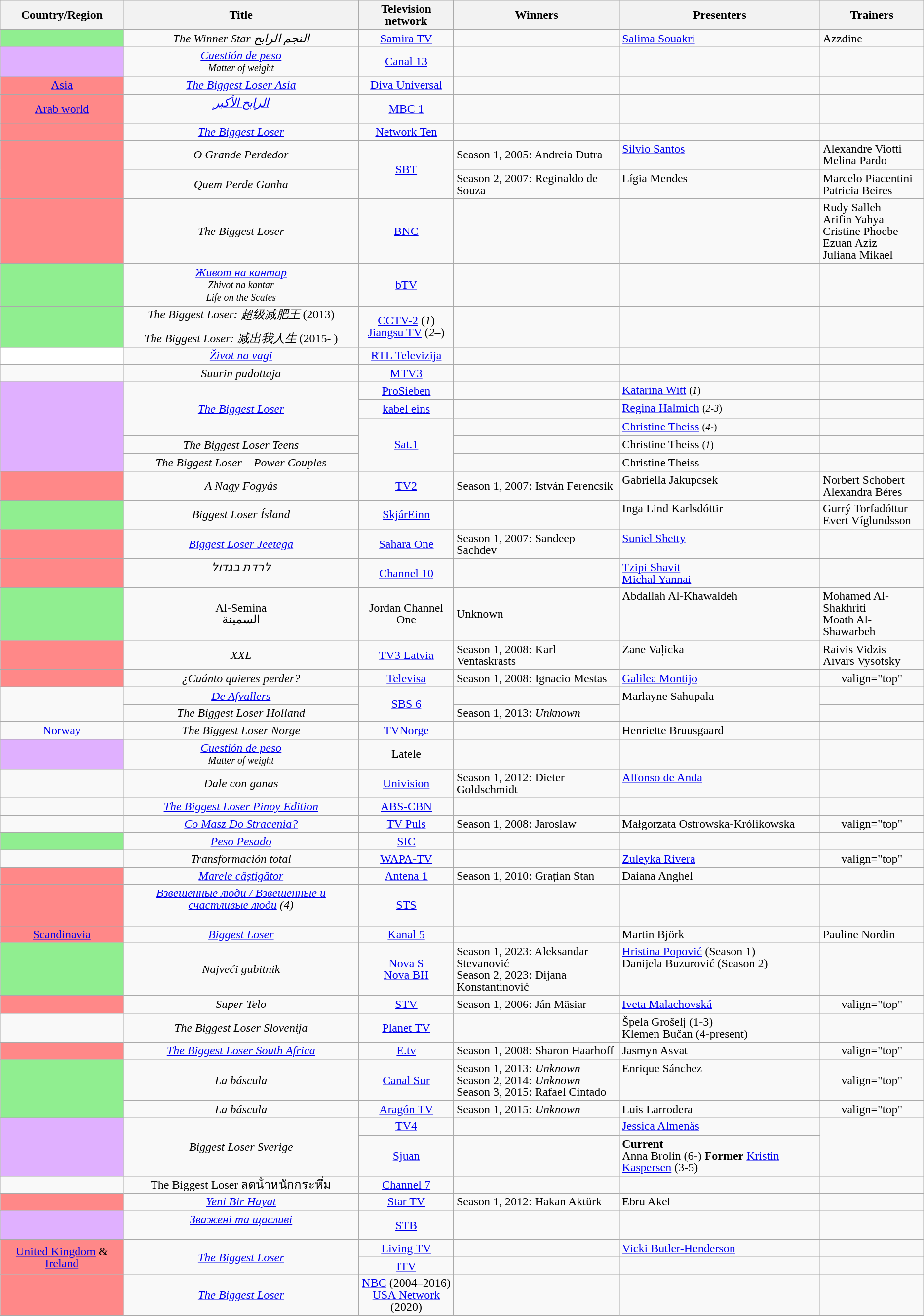<table class="wikitable" style="text-align:center; line-height:16px;">
<tr>
<th scope="col">Country/Region</th>
<th scope="col">Title</th>
<th scope="col">Television network</th>
<th scope="col">Winners</th>
<th scope="col">Presenters</th>
<th scope="col">Trainers</th>
</tr>
<tr>
<td scope="row" style="background:#90EE90;"></td>
<td><em>The Winner Star النجم الرابح</em></td>
<td><a href='#'>Samira TV</a></td>
<td></td>
<td style="text-align:left;" valign="top"><a href='#'>Salima Souakri</a></td>
<td style="text-align:left;" valign="top">Azzdine</td>
</tr>
<tr>
<td scope="row" style="background:#E0B0FF;"></td>
<td><em><a href='#'>Cuestión de peso</a><br><small>Matter of weight</small></em></td>
<td><a href='#'>Canal 13</a></td>
<td><br></td>
<td valign="top"><br></td>
<td valign="top"><br></td>
</tr>
<tr>
<td style="background:#FF8888;"> <a href='#'>Asia</a></td>
<td><em><a href='#'>The Biggest Loser Asia</a></em></td>
<td><a href='#'>Diva Universal</a></td>
<td><br></td>
<td valign="top"><br></td>
<td valign="top"><br></td>
</tr>
<tr>
<td style="background:#FF8888;"> <a href='#'>Arab world</a></td>
<td><em><a href='#'>الرابح الأكبر</a></em><br><br></td>
<td><a href='#'>MBC 1</a></td>
<td><br></td>
<td valign="top"><br></td>
<td valign="top"><br></td>
</tr>
<tr>
<td scope="row" style="background:#FF8888;"></td>
<td><em><a href='#'>The Biggest Loser</a></em></td>
<td><a href='#'>Network Ten</a></td>
<td><br></td>
<td valign="top"><br></td>
<td valign="top"><br></td>
</tr>
<tr>
<td style="background:#FF8888;" rowspan="2"></td>
<td><em>O Grande Perdedor</em><br></td>
<td rowspan="2"><a href='#'>SBT</a></td>
<td style="text-align:left;">Season 1, 2005: Andreia Dutra</td>
<td style="text-align:left;" valign="top"><a href='#'>Silvio Santos</a></td>
<td style="text-align:left;" valign="top">Alexandre Viotti<br>Melina Pardo</td>
</tr>
<tr>
<td><em>Quem Perde Ganha</em><br></td>
<td style="text-align:left;">Season 2, 2007: Reginaldo de Souza</td>
<td style="text-align:left;" valign="top">Lígia Mendes</td>
<td style="text-align:left;" valign="top">Marcelo Piacentini<br>Patricia Beires</td>
</tr>
<tr>
<td style="background:#FF8888;" rowspan="1"></td>
<td><em>The Biggest Loser</em></td>
<td rowspan="1"><a href='#'>BNC</a></td>
<td style="text-align:left;"><br></td>
<td style="text-align:left;" valign="top"></td>
<td style="text-align:left;" valign="top">Rudy Salleh<br>Arifin Yahya<br>Cristine Phoebe<br>Ezuan Aziz<br>Juliana Mikael</td>
</tr>
<tr>
<td style="background:#90EE90;"></td>
<td><em><a href='#'>Живот на кантар</a><br><small>Zhivot na kantar</small><br><small>Life on the Scales</small></em></td>
<td><a href='#'>bTV</a></td>
<td><br></td>
<td><br></td>
<td></td>
</tr>
<tr>
<td style="background:#90EE90;"></td>
<td><em>The Biggest Loser: 超级减肥王</em> (2013)<br><br><em>The Biggest Loser: 减出我人生</em> (2015- )</td>
<td><a href='#'>CCTV-2</a> (<em>1</em>)<br><a href='#'>Jiangsu TV</a> (<em>2–</em>)</td>
<td style="text-align:left;"><br></td>
<td style="text-align:left;" valign="top"></td>
<td style="text-align:left;" valign="top"></td>
</tr>
<tr>
<td style="background:white;"></td>
<td><em><a href='#'>Život na vagi</a></em><br></td>
<td><a href='#'>RTL Televizija</a></td>
<td><br></td>
<td valign="top"><br></td>
<td valign="top"></td>
</tr>
<tr>
<td scope="row" style="text-align:center;"></td>
<td><em>Suurin pudottaja</em><br></td>
<td><a href='#'>MTV3</a></td>
<td><br></td>
<td valign="top"><br></td>
<td valign="top"></td>
</tr>
<tr>
<td scope="row" rowspan="5" style="background:#E0B0FF;"></td>
<td rowspan="3"><em><a href='#'>The Biggest Loser</a></em></td>
<td><a href='#'>ProSieben</a></td>
<td><br></td>
<td style="text-align:left;" valign="top"><a href='#'>Katarina Witt</a> <small>(<em>1</em>)</small></td>
<td valign="top"><br></td>
</tr>
<tr>
<td><a href='#'>kabel eins</a></td>
<td><br></td>
<td style="text-align:left;" valign="top"><a href='#'>Regina Halmich</a> <small>(<em>2-3</em>)</small></td>
<td valign="top"><br></td>
</tr>
<tr>
<td rowspan="3"><a href='#'>Sat.1</a></td>
<td><br></td>
<td style="text-align:left;" valign="top"><a href='#'>Christine Theiss</a> <small>(<em>4-</em>)</small></td>
<td valign="top"><br></td>
</tr>
<tr>
<td><em>The Biggest Loser Teens</em> <br> </td>
<td><br></td>
<td style="text-align:left;" valign="top">Christine Theiss <small>(<em>1</em>)</small></td>
<td valign="top"><br></td>
</tr>
<tr>
<td><em>The Biggest Loser – Power Couples</em></td>
<td></td>
<td style="text-align:left;" valign="top">Christine Theiss</td>
<td valign="top"><br></td>
</tr>
<tr>
<td style="background:#FF8888;"></td>
<td><em>A Nagy Fogyás</em><br></td>
<td><a href='#'>TV2</a></td>
<td style="text-align:left;">Season 1, 2007: István Ferencsik</td>
<td style="text-align:left;" valign="top">Gabriella Jakupcsek</td>
<td style="text-align:left;" valign="top">Norbert Schobert<br>Alexandra Béres</td>
</tr>
<tr>
<td style="background:#90EE90;"></td>
<td><em>Biggest Loser Ísland</em></td>
<td><a href='#'>SkjárEinn</a></td>
<td><br></td>
<td style="text-align:left;" valign="top">Inga Lind Karlsdóttir</td>
<td style="text-align:left;" valign="top">Gurrý Torfadóttur<br>Evert Víglundsson</td>
</tr>
<tr>
<td style="background:#FF8888;"></td>
<td><em><a href='#'>Biggest Loser Jeetega</a></em></td>
<td><a href='#'>Sahara One</a></td>
<td style="text-align:left;">Season 1, 2007: Sandeep Sachdev</td>
<td style="text-align:left;" valign="top"><a href='#'>Suniel Shetty</a></td>
<td valign="top"><br></td>
</tr>
<tr>
<td style="background:#FF8888;"></td>
<td><em>לרדת בגדול</em><br><br></td>
<td><a href='#'>Channel 10</a></td>
<td><br></td>
<td style="text-align:left;" valign="top"><a href='#'>Tzipi Shavit</a><br><a href='#'>Michal Yannai</a></td>
<td valign="top"><br></td>
</tr>
<tr>
<td style="background:#90EE90;"></td>
<td>Al-Semina<br>السمينة</td>
<td>Jordan Channel One</td>
<td style="text-align:left;">Unknown</td>
<td style="text-align:left;" valign="top">Abdallah Al-Khawaldeh</td>
<td style="text-align:left; valign="top">Mohamed Al-Shakhriti<br>Moath Al-Shawarbeh</td>
</tr>
<tr>
<td style="background:#FF8888;"></td>
<td><em>XXL</em></td>
<td><a href='#'>TV3 Latvia</a></td>
<td style="text-align:left;">Season 1, 2008: Karl Ventaskrasts</td>
<td style="text-align:left;" valign="top">Zane Vaļicka</td>
<td style="text-align:left;" valign="top">Raivis Vidzis<br>Aivars Vysotsky</td>
</tr>
<tr>
<td style="background:#FF8888;"></td>
<td><em>¿Cuánto quieres perder?</em><br></td>
<td><a href='#'>Televisa</a></td>
<td style="text-align:left;">Season 1, 2008: Ignacio Mestas</td>
<td style="text-align:left;" valign="top"><a href='#'>Galilea Montijo</a></td>
<td>valign="top" </td>
</tr>
<tr>
<td rowspan=2 scope="row" style="text-align:center;"></td>
<td><em><a href='#'>De Afvallers</a></em><br></td>
<td rowspan=2><a href='#'>SBS 6</a></td>
<td><br></td>
<td rowspan=2 style="text-align:left;" valign="top">Marlayne Sahupala</td>
<td valign="top"><br></td>
</tr>
<tr>
<td><em>The Biggest Loser Holland</em></td>
<td style="text-align:left;">Season 1, 2013: <em>Unknown</em></td>
<td valign="top"><br></td>
</tr>
<tr>
<td scope="row" style="text-align:center;"> <a href='#'>Norway</a></td>
<td><em>The Biggest Loser Norge</em></td>
<td><a href='#'>TVNorge</a></td>
<td><br></td>
<td style="text-align:left;" valign="top">Henriette Bruusgaard</td>
<td style="text-align:left;" valign="top"><br></td>
</tr>
<tr>
<td scope="row" style="background:#E0B0FF;"></td>
<td><em><a href='#'>Cuestión de peso</a><br><small>Matter of weight</small></em></td>
<td>Latele</td>
<td><br></td>
<td valign="top"><br></td>
<td valign="top"><br></td>
</tr>
<tr>
<td scope="row"></td>
<td><em>Dale con ganas</em><br></td>
<td><a href='#'>Univision</a></td>
<td style="text-align:left;">Season 1, 2012: Dieter Goldschmidt</td>
<td style="text-align:left;" valign="top"><a href='#'>Alfonso de Anda</a></td>
<td valign="top"><br></td>
</tr>
<tr>
<td scope="row" style="text-align:center;"></td>
<td><em><a href='#'>The Biggest Loser Pinoy Edition</a></em></td>
<td><a href='#'>ABS-CBN</a></td>
<td><br></td>
<td valign="top"><br></td>
<td valign="top"><br></td>
</tr>
<tr>
<td scope="row" style="text-align:center;"></td>
<td><em><a href='#'>Co Masz Do Stracenia?</a></em><br></td>
<td><a href='#'>TV Puls</a></td>
<td style="text-align:left;">Season 1, 2008: Jaroslaw</td>
<td style="text-align:left;" valign="top">Małgorzata Ostrowska-Królikowska</td>
<td>valign="top" </td>
</tr>
<tr>
<td style="background:#90EE90;"></td>
<td><em><a href='#'>Peso Pesado</a></em><br></td>
<td><a href='#'>SIC</a></td>
<td><br></td>
<td valign="top"><br></td>
<td valign="top"><br></td>
</tr>
<tr>
<td scope="row" style="text-align:center;"></td>
<td><em>Transformación total</em><br></td>
<td><a href='#'>WAPA-TV</a></td>
<td><br></td>
<td style="text-align:left;" valign="top"><a href='#'>Zuleyka Rivera</a></td>
<td>valign="top" </td>
</tr>
<tr>
<td style="background:#FF8888;"></td>
<td><em><a href='#'>Marele câștigător</a></em><br></td>
<td><a href='#'>Antena 1</a></td>
<td style="text-align:left;">Season 1, 2010: Grațian Stan</td>
<td style="text-align:left;" valign="top">Daiana Anghel</td>
<td style="text-align:left;" valign="top"><br></td>
</tr>
<tr>
<td style="background:#FF8888;"></td>
<td><em><a href='#'>Взвешенные люди / Взвешенные и счастливые люди</a> (4)</em><br><br></td>
<td><a href='#'>STS</a></td>
<td><br></td>
<td style="text-align:left;" valign="top"><br></td>
<td style="text-align:left;" valign="top"><br></td>
</tr>
<tr>
<td style="background:#FF8888;"> <a href='#'>Scandinavia</a></td>
<td><em><a href='#'>Biggest Loser</a></em></td>
<td><a href='#'>Kanal 5</a></td>
<td><br></td>
<td style="text-align:left;" valign="top">Martin Björk</td>
<td style="text-align:left;" valign="top">Pauline Nordin</td>
</tr>
<tr>
<td style="background:#90EE90;"><br></td>
<td><em>Najveći gubitnik</em><br></td>
<td><a href='#'>Nova S</a><br><a href='#'>Nova BH</a></td>
<td style="text-align:left;">Season 1, 2023: Aleksandar Stevanović<br>Season 2, 2023: Dijana Konstantinović</td>
<td style="text-align:left;" valign="top"><a href='#'>Hristina Popović</a> (Season 1)<br>Danijela Buzurović (Season 2)</td>
<td style="text-align:left;" valign="top"><br></td>
</tr>
<tr>
<td style="background:#FF8888;"></td>
<td><em>Super Telo</em></td>
<td><a href='#'>STV</a></td>
<td style="text-align:left;">Season 1, 2006: Ján Mäsiar</td>
<td style="text-align:left;" valign="top"><a href='#'>Iveta Malachovská</a></td>
<td>valign="top" </td>
</tr>
<tr>
<td style="background:#white;"></td>
<td><em>The Biggest Loser Slovenija</em></td>
<td><a href='#'>Planet TV</a></td>
<td><br></td>
<td style="text-align:left;" valign="top">Špela Grošelj (1-3)<br>Klemen Bučan (4-present)</td>
<td style="text-align:left;" valign="top"><br></td>
</tr>
<tr>
<td style="background:#FF8888;"></td>
<td><em><a href='#'>The Biggest Loser South Africa</a></em></td>
<td><a href='#'>E.tv</a></td>
<td style="text-align:left;">Season 1, 2008: Sharon Haarhoff</td>
<td style="text-align:left;" valign="top">Jasmyn Asvat</td>
<td>valign="top" </td>
</tr>
<tr>
<td rowspan=2 scope="row" style="text-align:center; background:#90EE90;"></td>
<td><em>La báscula</em><br></td>
<td><a href='#'>Canal Sur</a></td>
<td style="text-align:left;">Season 1, 2013: <em>Unknown</em> <br> Season 2, 2014: <em>Unknown</em> <br> Season 3, 2015: Rafael Cintado</td>
<td style="text-align:left;" valign="top">Enrique Sánchez</td>
<td>valign="top" </td>
</tr>
<tr>
<td><em>La báscula</em><br></td>
<td><a href='#'>Aragón TV</a></td>
<td style="text-align:left;">Season 1, 2015: <em>Unknown</em></td>
<td style="text-align:left;" valign="top">Luis Larrodera</td>
<td>valign="top" </td>
</tr>
<tr>
<td style="background:#E0B0FF;" rowspan="2"></td>
<td rowspan="2"><em>Biggest Loser Sverige</em><br></td>
<td><a href='#'>TV4</a></td>
<td><br></td>
<td align=left><a href='#'>Jessica Almenäs</a></td>
<td valign="top" rowspan="2"><br></td>
</tr>
<tr>
<td><a href='#'>Sjuan</a></td>
<td><br></td>
<td align=left><strong>Current</strong><br>Anna Brolin (6-)
<strong>Former</strong>
<a href='#'>Kristin Kaspersen</a> (3-5)</td>
</tr>
<tr>
<td></td>
<td>The Biggest Loser ลดน้ําหนักกระหึ่ม</td>
<td><a href='#'>Channel 7</a></td>
<td></td>
<td></td>
<td></td>
</tr>
<tr>
<td style="background:#FF8888;"></td>
<td><em><a href='#'>Yeni Bir Hayat</a></em><br></td>
<td><a href='#'>Star TV</a></td>
<td style="text-align:left;">Season 1, 2012: Hakan Aktürk</td>
<td style="text-align:left;" valign="top">Ebru Akel</td>
<td valign="top"><br></td>
</tr>
<tr>
<td scope="row" style="background:#E0B0FF;"></td>
<td><em><a href='#'>Зважені та щасливі</a></em><br><br></td>
<td><a href='#'>STB</a></td>
<td><br></td>
<td valign="top"><br></td>
<td valign="top"><br></td>
</tr>
<tr>
<td style="background:#FF8888;" rowspan="2"> <a href='#'>United Kingdom</a> &  <a href='#'>Ireland</a></td>
<td rowspan="2"><em><a href='#'>The Biggest Loser</a></em></td>
<td><a href='#'>Living TV</a></td>
<td><br></td>
<td style="text-align:left;" valign="top"><a href='#'>Vicki Butler-Henderson</a></td>
<td valign="top"><br></td>
</tr>
<tr>
<td><a href='#'>ITV</a></td>
<td><br></td>
<td valign="top"><br></td>
<td valign="top"><br></td>
</tr>
<tr>
<td scope="row" style="background:#FF8888;"></td>
<td><em><a href='#'>The Biggest Loser</a></em></td>
<td><a href='#'>NBC</a> (2004–2016) <br> <a href='#'>USA Network</a> (2020)</td>
<td><br></td>
<td valign="top"><br></td>
<td valign="top"><br></td>
</tr>
</table>
